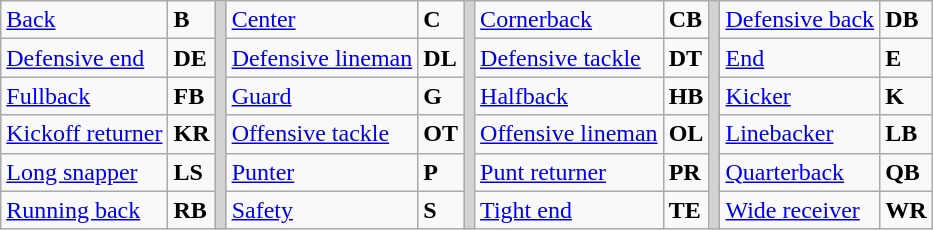<table class="wikitable">
<tr>
<td><a href='#'>Back</a></td>
<td><strong>B</strong></td>
<td rowSpan="6" style="background-color:lightgrey;"></td>
<td><a href='#'>Center</a></td>
<td><strong>C</strong></td>
<td rowSpan="6" style="background-color:lightgrey;"></td>
<td><a href='#'>Cornerback</a></td>
<td><strong>CB</strong></td>
<td rowSpan="6" style="background-color:lightgrey;"></td>
<td><a href='#'>Defensive back</a></td>
<td><strong>DB</strong></td>
</tr>
<tr>
<td><a href='#'>Defensive end</a></td>
<td><strong>DE</strong></td>
<td><a href='#'>Defensive lineman</a></td>
<td><strong>DL</strong></td>
<td><a href='#'>Defensive tackle</a></td>
<td><strong>DT</strong></td>
<td><a href='#'>End</a></td>
<td><strong>E</strong></td>
</tr>
<tr>
<td><a href='#'>Fullback</a></td>
<td><strong>FB</strong></td>
<td><a href='#'>Guard</a></td>
<td><strong>G</strong></td>
<td><a href='#'>Halfback</a></td>
<td><strong>HB</strong></td>
<td><a href='#'>Kicker</a></td>
<td><strong>K</strong></td>
</tr>
<tr>
<td><a href='#'>Kickoff returner</a></td>
<td><strong>KR</strong></td>
<td><a href='#'>Offensive tackle</a></td>
<td><strong>OT</strong></td>
<td><a href='#'>Offensive lineman</a></td>
<td><strong>OL</strong></td>
<td><a href='#'>Linebacker</a></td>
<td><strong>LB</strong></td>
</tr>
<tr>
<td><a href='#'>Long snapper</a></td>
<td><strong>LS</strong></td>
<td><a href='#'>Punter</a></td>
<td><strong>P</strong></td>
<td><a href='#'>Punt returner</a></td>
<td><strong>PR</strong></td>
<td><a href='#'>Quarterback</a></td>
<td><strong>QB</strong></td>
</tr>
<tr>
<td><a href='#'>Running back</a></td>
<td><strong>RB</strong></td>
<td><a href='#'>Safety</a></td>
<td><strong>S</strong></td>
<td><a href='#'>Tight end</a></td>
<td><strong>TE</strong></td>
<td><a href='#'>Wide receiver</a></td>
<td><strong>WR</strong></td>
</tr>
</table>
